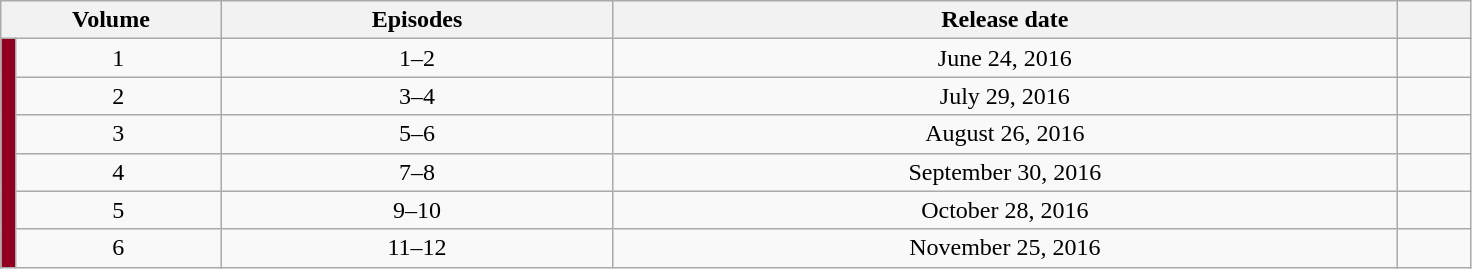<table class="wikitable" style="text-align:center;">
<tr>
<th colspan="2" width="15%">Volume</th>
<th>Episodes</th>
<th>Release date</th>
<th width="5%"></th>
</tr>
<tr>
<td rowspan="6" width="1%" style="background: #900020"></td>
<td>1</td>
<td>1–2</td>
<td>June 24, 2016</td>
<td></td>
</tr>
<tr>
<td>2</td>
<td>3–4</td>
<td>July 29, 2016</td>
<td></td>
</tr>
<tr>
<td>3</td>
<td>5–6</td>
<td>August 26, 2016</td>
<td></td>
</tr>
<tr>
<td>4</td>
<td>7–8</td>
<td>September 30, 2016</td>
<td></td>
</tr>
<tr>
<td>5</td>
<td>9–10</td>
<td>October 28, 2016</td>
<td></td>
</tr>
<tr>
<td>6</td>
<td>11–12</td>
<td>November 25, 2016</td>
<td></td>
</tr>
</table>
